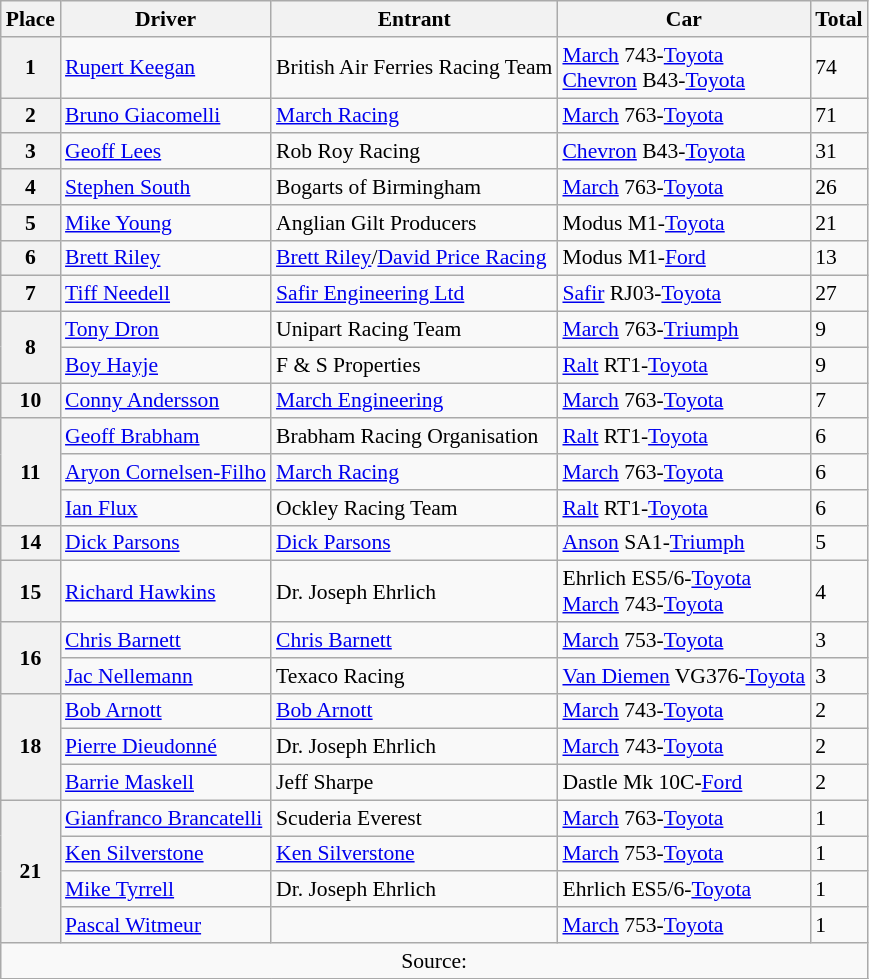<table class="wikitable" style="font-size: 90%;">
<tr>
<th>Place</th>
<th>Driver</th>
<th>Entrant</th>
<th>Car</th>
<th>Total</th>
</tr>
<tr>
<th>1</th>
<td> <a href='#'>Rupert Keegan</a></td>
<td>British Air Ferries Racing Team</td>
<td><a href='#'>March</a> 743-<a href='#'>Toyota</a><br><a href='#'>Chevron</a> B43-<a href='#'>Toyota</a></td>
<td>74</td>
</tr>
<tr>
<th>2</th>
<td> <a href='#'>Bruno Giacomelli</a></td>
<td><a href='#'>March Racing</a></td>
<td><a href='#'>March</a> 763-<a href='#'>Toyota</a></td>
<td>71</td>
</tr>
<tr>
<th>3</th>
<td> <a href='#'>Geoff Lees</a></td>
<td>Rob Roy Racing</td>
<td><a href='#'>Chevron</a> B43-<a href='#'>Toyota</a></td>
<td>31</td>
</tr>
<tr>
<th>4</th>
<td> <a href='#'>Stephen South</a></td>
<td>Bogarts of Birmingham</td>
<td><a href='#'>March</a> 763-<a href='#'>Toyota</a></td>
<td>26</td>
</tr>
<tr>
<th>5</th>
<td> <a href='#'>Mike Young</a></td>
<td>Anglian Gilt Producers</td>
<td>Modus M1-<a href='#'>Toyota</a></td>
<td>21</td>
</tr>
<tr>
<th>6</th>
<td> <a href='#'>Brett Riley</a></td>
<td><a href='#'>Brett Riley</a>/<a href='#'>David Price Racing</a></td>
<td>Modus M1-<a href='#'>Ford</a></td>
<td>13</td>
</tr>
<tr>
<th>7</th>
<td> <a href='#'>Tiff Needell</a></td>
<td><a href='#'>Safir Engineering Ltd</a></td>
<td><a href='#'>Safir</a> RJ03-<a href='#'>Toyota</a></td>
<td>27</td>
</tr>
<tr>
<th rowspan=2>8</th>
<td> <a href='#'>Tony Dron</a></td>
<td>Unipart Racing Team</td>
<td><a href='#'>March</a> 763-<a href='#'>Triumph</a></td>
<td>9</td>
</tr>
<tr>
<td> <a href='#'>Boy Hayje</a></td>
<td>F & S Properties</td>
<td><a href='#'>Ralt</a> RT1-<a href='#'>Toyota</a></td>
<td>9</td>
</tr>
<tr>
<th>10</th>
<td> <a href='#'>Conny Andersson</a></td>
<td><a href='#'>March Engineering</a></td>
<td><a href='#'>March</a> 763-<a href='#'>Toyota</a></td>
<td>7</td>
</tr>
<tr>
<th rowspan=3>11</th>
<td> <a href='#'>Geoff Brabham</a></td>
<td>Brabham Racing Organisation</td>
<td><a href='#'>Ralt</a> RT1-<a href='#'>Toyota</a></td>
<td>6</td>
</tr>
<tr>
<td> <a href='#'>Aryon Cornelsen-Filho</a></td>
<td><a href='#'>March Racing</a></td>
<td><a href='#'>March</a> 763-<a href='#'>Toyota</a></td>
<td>6</td>
</tr>
<tr>
<td> <a href='#'>Ian Flux</a></td>
<td>Ockley Racing Team</td>
<td><a href='#'>Ralt</a> RT1-<a href='#'>Toyota</a></td>
<td>6</td>
</tr>
<tr>
<th>14</th>
<td> <a href='#'>Dick Parsons</a></td>
<td><a href='#'>Dick Parsons</a></td>
<td><a href='#'>Anson</a> SA1-<a href='#'>Triumph</a></td>
<td>5</td>
</tr>
<tr>
<th>15</th>
<td> <a href='#'>Richard Hawkins</a></td>
<td>Dr. Joseph Ehrlich</td>
<td>Ehrlich ES5/6-<a href='#'>Toyota</a><br><a href='#'>March</a> 743-<a href='#'>Toyota</a></td>
<td>4</td>
</tr>
<tr>
<th rowspan=2>16</th>
<td> <a href='#'>Chris Barnett</a></td>
<td><a href='#'>Chris Barnett</a></td>
<td><a href='#'>March</a> 753-<a href='#'>Toyota</a></td>
<td>3</td>
</tr>
<tr>
<td> <a href='#'>Jac Nellemann</a></td>
<td>Texaco Racing</td>
<td><a href='#'>Van Diemen</a> VG376-<a href='#'>Toyota</a></td>
<td>3</td>
</tr>
<tr>
<th rowspan=3>18</th>
<td> <a href='#'>Bob Arnott</a></td>
<td><a href='#'>Bob Arnott</a></td>
<td><a href='#'>March</a> 743-<a href='#'>Toyota</a></td>
<td>2</td>
</tr>
<tr>
<td> <a href='#'>Pierre Dieudonné</a></td>
<td>Dr. Joseph Ehrlich</td>
<td><a href='#'>March</a> 743-<a href='#'>Toyota</a></td>
<td>2</td>
</tr>
<tr>
<td> <a href='#'>Barrie Maskell</a></td>
<td>Jeff Sharpe</td>
<td>Dastle Mk 10C-<a href='#'>Ford</a></td>
<td>2</td>
</tr>
<tr>
<th rowspan=4>21</th>
<td> <a href='#'>Gianfranco Brancatelli</a></td>
<td>Scuderia Everest</td>
<td><a href='#'>March</a> 763-<a href='#'>Toyota</a></td>
<td>1</td>
</tr>
<tr>
<td> <a href='#'>Ken Silverstone</a></td>
<td><a href='#'>Ken Silverstone</a></td>
<td><a href='#'>March</a> 753-<a href='#'>Toyota</a></td>
<td>1</td>
</tr>
<tr>
<td> <a href='#'>Mike Tyrrell</a></td>
<td>Dr. Joseph Ehrlich</td>
<td>Ehrlich ES5/6-<a href='#'>Toyota</a></td>
<td>1</td>
</tr>
<tr>
<td> <a href='#'>Pascal Witmeur</a></td>
<td></td>
<td><a href='#'>March</a> 753-<a href='#'>Toyota</a></td>
<td>1</td>
</tr>
<tr>
<td colspan=5 align=center>Source:</td>
</tr>
<tr>
</tr>
</table>
